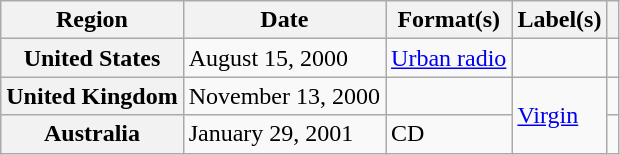<table class="wikitable plainrowheaders">
<tr>
<th scope="col">Region</th>
<th scope="col">Date</th>
<th scope="col">Format(s)</th>
<th scope="col">Label(s)</th>
<th scope="col"></th>
</tr>
<tr>
<th scope="row">United States</th>
<td>August 15, 2000</td>
<td><a href='#'>Urban radio</a></td>
<td></td>
<td></td>
</tr>
<tr>
<th scope="row">United Kingdom</th>
<td>November 13, 2000</td>
<td></td>
<td rowspan="2"><a href='#'>Virgin</a></td>
<td></td>
</tr>
<tr>
<th scope="row">Australia</th>
<td>January 29, 2001</td>
<td>CD</td>
<td></td>
</tr>
</table>
